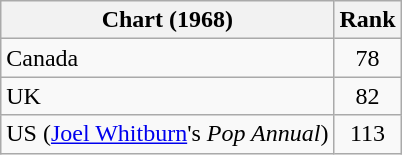<table class="wikitable">
<tr>
<th align="left">Chart (1968)</th>
<th style="text-align:center;">Rank</th>
</tr>
<tr>
<td>Canada</td>
<td style="text-align:center;">78</td>
</tr>
<tr>
<td>UK</td>
<td style="text-align:center;">82</td>
</tr>
<tr>
<td>US (<a href='#'>Joel Whitburn</a>'s <em>Pop Annual</em>)</td>
<td style="text-align:center;">113</td>
</tr>
</table>
